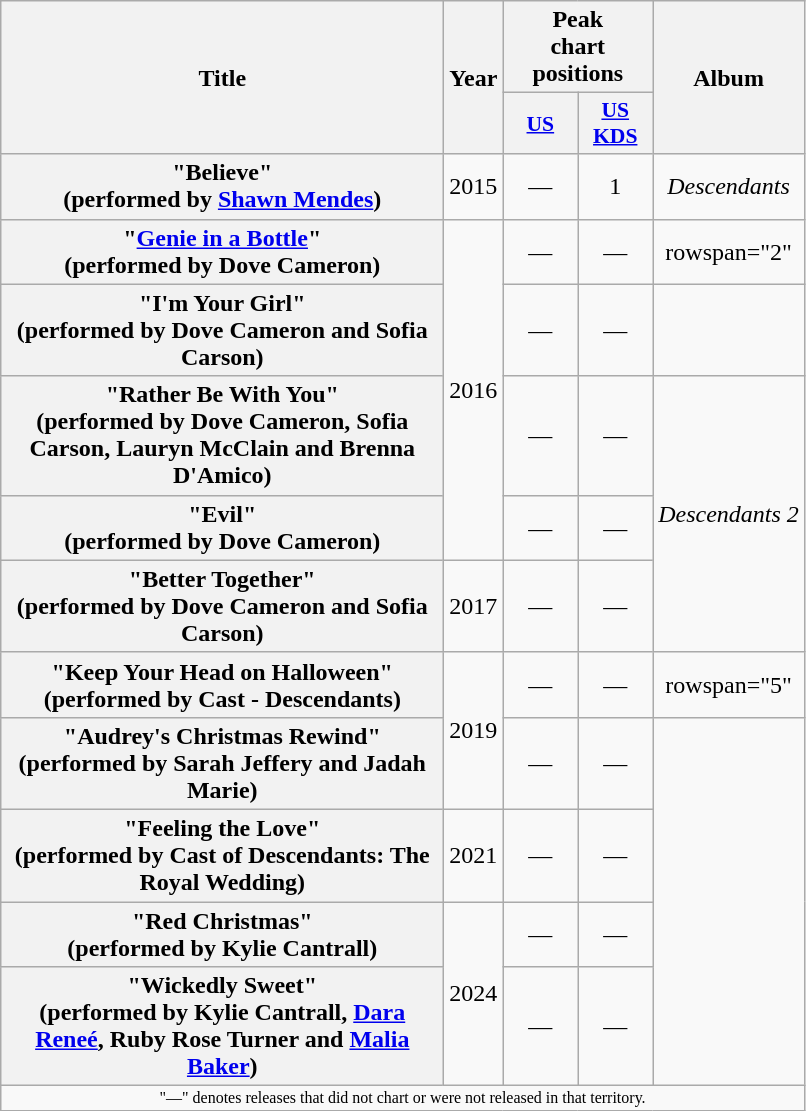<table class="wikitable plainrowheaders" style="text-align:center">
<tr>
<th scope="col" rowspan="2" style="width:18em;">Title</th>
<th scope="col" rowspan="2">Year</th>
<th scope="col" colspan="2">Peak <br>chart <br>positions</th>
<th scope="col" rowspan="2">Album</th>
</tr>
<tr>
<th scope="col" style="width:3em;font-size:90%;"><a href='#'>US</a></th>
<th scope="col" style="width:3em;font-size:90%;"><a href='#'>US <br>KDS</a></th>
</tr>
<tr>
<th scope="row">"Believe" <br><span>(performed by <a href='#'>Shawn Mendes</a>)</span></th>
<td>2015</td>
<td>—</td>
<td>1</td>
<td><em>Descendants</em></td>
</tr>
<tr>
<th scope="row">"<a href='#'>Genie in a Bottle</a>" <br><span>(performed by Dove Cameron)</span></th>
<td rowspan="4">2016</td>
<td>—</td>
<td>—</td>
<td>rowspan="2" </td>
</tr>
<tr>
<th scope="row">"I'm Your Girl"<br><span>(performed by Dove Cameron and Sofia Carson)</span></th>
<td>—</td>
<td>—</td>
</tr>
<tr>
<th scope="row">"Rather Be With You"<br><span>(performed by Dove Cameron, Sofia Carson, Lauryn McClain and Brenna D'Amico)</span></th>
<td>—</td>
<td>—</td>
<td rowspan="3"><em>Descendants 2</em></td>
</tr>
<tr>
<th scope="row">"Evil"<br><span>(performed by Dove Cameron)</span></th>
<td>—</td>
<td>—</td>
</tr>
<tr>
<th scope="row">"Better Together"<br><span>(performed by Dove Cameron and Sofia Carson)</span></th>
<td>2017</td>
<td>—</td>
<td>—</td>
</tr>
<tr>
<th scope="row">"Keep Your Head on Halloween"<br><span>(performed by Cast - Descendants)</span></th>
<td rowspan="2">2019</td>
<td>—</td>
<td>—</td>
<td>rowspan="5" </td>
</tr>
<tr>
<th scope="row">"Audrey's Christmas Rewind"<br><span>(performed by Sarah Jeffery and Jadah Marie)</span></th>
<td>—</td>
<td>—</td>
</tr>
<tr>
<th scope="row">"Feeling the Love"<br><span>(performed by Cast of Descendants: The Royal Wedding)</span></th>
<td>2021</td>
<td>—</td>
<td>—</td>
</tr>
<tr>
<th scope="row">"Red Christmas"<br><span>(performed by Kylie Cantrall)</span></th>
<td rowspan="2">2024</td>
<td>—</td>
<td>—</td>
</tr>
<tr>
<th scope="row">"Wickedly Sweet"<br><span>(performed by Kylie Cantrall, <a href='#'>Dara Reneé</a>, Ruby Rose Turner and <a href='#'>Malia Baker</a>)</span></th>
<td>—</td>
<td>—</td>
</tr>
<tr>
<td align="center" colspan="5" style="font-size:8pt">"—" denotes releases that did not chart or were not released in that territory.</td>
</tr>
</table>
